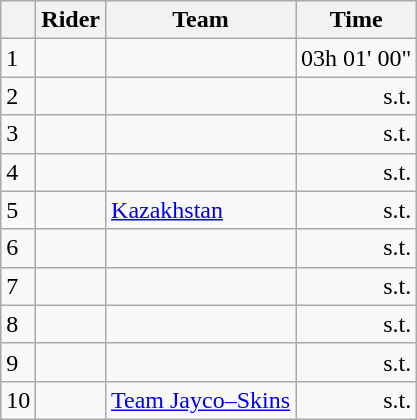<table class=wikitable>
<tr>
<th></th>
<th>Rider</th>
<th>Team</th>
<th>Time</th>
</tr>
<tr>
<td>1</td>
<td></td>
<td></td>
<td align=right>03h 01' 00"</td>
</tr>
<tr>
<td>2</td>
<td></td>
<td></td>
<td align="right">s.t.</td>
</tr>
<tr>
<td>3</td>
<td></td>
<td></td>
<td align="right">s.t.</td>
</tr>
<tr>
<td>4</td>
<td> </td>
<td></td>
<td align="right">s.t.</td>
</tr>
<tr>
<td>5</td>
<td></td>
<td><a href='#'>Kazakhstan</a></td>
<td align="right">s.t.</td>
</tr>
<tr>
<td>6</td>
<td></td>
<td></td>
<td align="right">s.t.</td>
</tr>
<tr>
<td>7</td>
<td></td>
<td></td>
<td align="right">s.t.</td>
</tr>
<tr>
<td>8</td>
<td></td>
<td></td>
<td align="right">s.t.</td>
</tr>
<tr>
<td>9</td>
<td></td>
<td></td>
<td align="right">s.t.</td>
</tr>
<tr>
<td>10</td>
<td></td>
<td><a href='#'>Team Jayco–Skins</a></td>
<td align="right">s.t.</td>
</tr>
</table>
